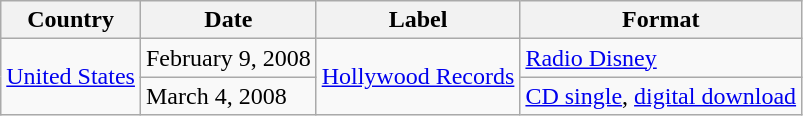<table class="wikitable">
<tr>
<th>Country</th>
<th>Date</th>
<th>Label</th>
<th>Format</th>
</tr>
<tr>
<td rowspan="2"><a href='#'>United States</a></td>
<td>February 9, 2008</td>
<td rowspan="2"><a href='#'>Hollywood Records</a></td>
<td><a href='#'>Radio Disney</a></td>
</tr>
<tr>
<td>March 4, 2008</td>
<td><a href='#'>CD single</a>, <a href='#'>digital download</a></td>
</tr>
</table>
